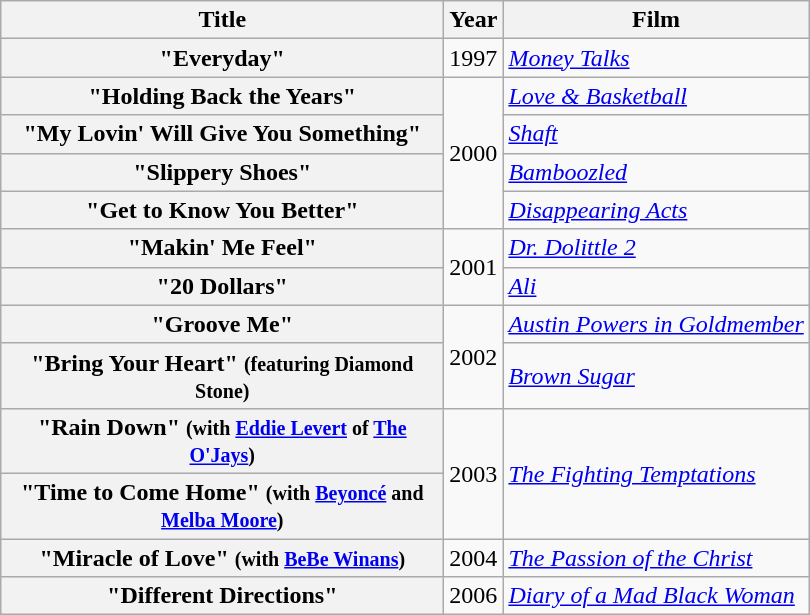<table class="wikitable plainrowheaders" border="1">
<tr>
<th scope="col" style="width:18em;">Title</th>
<th scope="col" style="width:1em;">Year</th>
<th align="center">Film</th>
</tr>
<tr>
<th scope="row">"Everyday"</th>
<td align="center">1997</td>
<td align="left"><em><a href='#'>Money Talks</a></em></td>
</tr>
<tr>
<th scope="row">"Holding Back the Years"</th>
<td align="center" rowspan="4">2000</td>
<td align="left"><em><a href='#'>Love & Basketball</a></em></td>
</tr>
<tr>
<th scope="row">"My Lovin' Will Give You Something"</th>
<td align="left"><em><a href='#'>Shaft</a></em></td>
</tr>
<tr>
<th scope="row">"Slippery Shoes"</th>
<td align="left"><em><a href='#'>Bamboozled</a></em></td>
</tr>
<tr>
<th scope="row">"Get to Know You Better"</th>
<td align="left"><em><a href='#'>Disappearing Acts</a></em></td>
</tr>
<tr>
<th scope="row">"Makin' Me Feel"</th>
<td align="center" rowspan="2">2001</td>
<td align="left"><em><a href='#'>Dr. Dolittle 2</a></em></td>
</tr>
<tr>
<th scope="row">"20 Dollars"</th>
<td align="left"><em><a href='#'>Ali</a></em></td>
</tr>
<tr>
<th scope="row">"Groove Me"</th>
<td align="center" rowspan="2">2002</td>
<td align="left"><em><a href='#'>Austin Powers in Goldmember</a></em></td>
</tr>
<tr>
<th scope="row">"Bring Your Heart" <small>(featuring Diamond Stone)</small></th>
<td align="left"><em><a href='#'>Brown Sugar</a></em></td>
</tr>
<tr>
<th scope="row">"Rain Down" <small>(with <a href='#'>Eddie Levert</a> of <a href='#'>The O'Jays</a>)</small></th>
<td align="center" rowspan="2">2003</td>
<td align="left" rowspan="2"><em><a href='#'>The Fighting Temptations</a></em></td>
</tr>
<tr>
<th scope="row">"Time to Come Home" <small>(with <a href='#'>Beyoncé</a> and <a href='#'>Melba Moore</a>)</small></th>
</tr>
<tr>
<th scope="row">"Miracle of Love" <small>(with <a href='#'>BeBe Winans</a>)</small></th>
<td align="center">2004</td>
<td align="left"><em><a href='#'>The Passion of the Christ</a></em></td>
</tr>
<tr>
<th scope="row">"Different Directions"</th>
<td align="center">2006</td>
<td align="left"><em><a href='#'>Diary of a Mad Black Woman</a></em></td>
</tr>
</table>
